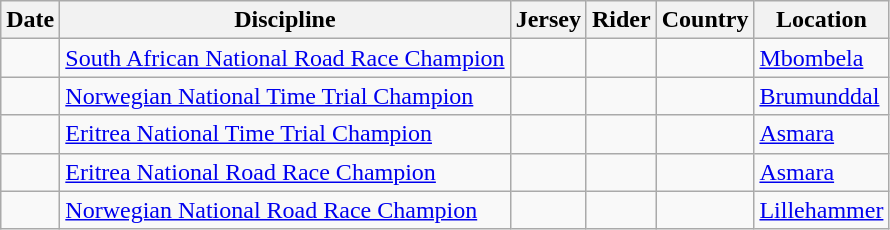<table class="wikitable">
<tr>
<th>Date</th>
<th>Discipline</th>
<th>Jersey</th>
<th>Rider</th>
<th>Country</th>
<th>Location</th>
</tr>
<tr>
<td></td>
<td><a href='#'>South African National Road Race Champion</a></td>
<td></td>
<td></td>
<td></td>
<td><a href='#'>Mbombela</a></td>
</tr>
<tr>
<td></td>
<td><a href='#'>Norwegian National Time Trial Champion</a></td>
<td></td>
<td></td>
<td></td>
<td><a href='#'>Brumunddal</a></td>
</tr>
<tr>
<td></td>
<td><a href='#'>Eritrea National Time Trial Champion</a></td>
<td></td>
<td></td>
<td></td>
<td><a href='#'>Asmara</a></td>
</tr>
<tr>
<td></td>
<td><a href='#'>Eritrea National Road Race Champion</a></td>
<td></td>
<td></td>
<td></td>
<td><a href='#'>Asmara</a></td>
</tr>
<tr>
<td></td>
<td><a href='#'>Norwegian National Road Race Champion</a></td>
<td></td>
<td></td>
<td></td>
<td><a href='#'>Lillehammer</a></td>
</tr>
</table>
